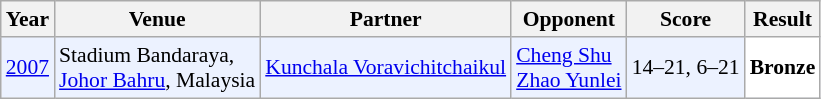<table class="sortable wikitable" style="font-size: 90%;">
<tr>
<th>Year</th>
<th>Venue</th>
<th>Partner</th>
<th>Opponent</th>
<th>Score</th>
<th>Result</th>
</tr>
<tr style="background:#ECF2FF">
<td align="center"><a href='#'>2007</a></td>
<td align="left">Stadium Bandaraya,<br><a href='#'>Johor Bahru</a>, Malaysia</td>
<td align="left"> <a href='#'>Kunchala Voravichitchaikul</a></td>
<td align="left"> <a href='#'>Cheng Shu</a><br> <a href='#'>Zhao Yunlei</a></td>
<td align="left">14–21, 6–21</td>
<td style="text-align:left; background:white"> <strong>Bronze</strong></td>
</tr>
</table>
